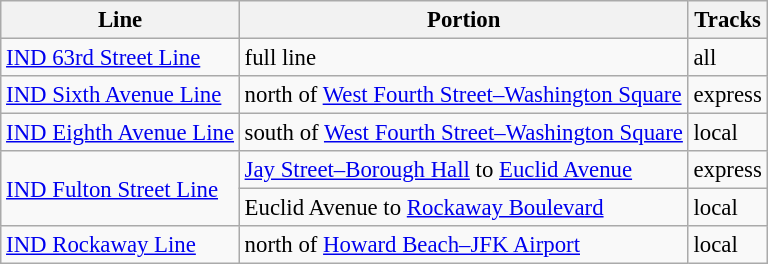<table class="wikitable" style="font-size:95%">
<tr>
<th>Line</th>
<th>Portion</th>
<th>Tracks</th>
</tr>
<tr>
<td><a href='#'>IND 63rd Street Line</a></td>
<td>full line</td>
<td>all</td>
</tr>
<tr>
<td><a href='#'>IND Sixth Avenue Line</a></td>
<td>north of <a href='#'>West Fourth Street–Washington Square</a></td>
<td>express</td>
</tr>
<tr>
<td><a href='#'>IND Eighth Avenue Line</a></td>
<td>south of <a href='#'>West Fourth Street–Washington Square</a></td>
<td>local</td>
</tr>
<tr>
<td rowspan=2><a href='#'>IND Fulton Street Line</a></td>
<td><a href='#'>Jay Street–Borough Hall</a> to <a href='#'>Euclid Avenue</a></td>
<td>express</td>
</tr>
<tr>
<td>Euclid Avenue to <a href='#'>Rockaway Boulevard</a></td>
<td>local</td>
</tr>
<tr>
<td><a href='#'>IND Rockaway Line</a></td>
<td>north of <a href='#'>Howard Beach–JFK Airport</a></td>
<td>local</td>
</tr>
</table>
